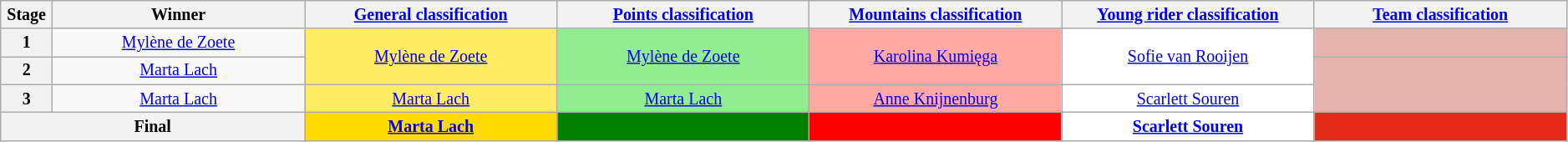<table class="wikitable" style="text-align: center; font-size:smaller;">
<tr>
<th style="width:2%;">Stage</th>
<th style="width:14%;">Winner</th>
<th style="width:14%;"><a href='#'>General classification</a><br></th>
<th style="width:14%;"><a href='#'>Points classification</a><br></th>
<th style="width:14%;"><a href='#'>Mountains classification</a><br></th>
<th style="width:14%;"><a href='#'>Young rider classification</a><br></th>
<th style="width:14%;"><a href='#'>Team classification</a></th>
</tr>
<tr>
<th>1</th>
<td><a href='#'>Mylène de Zoete</a></td>
<td rowspan="2" style="background:#ffeb64;"><a href='#'>Mylène de Zoete</a></td>
<td rowspan="2" style="background:lightgreen;"><a href='#'>Mylène de Zoete</a></td>
<td rowspan="2" style="background:#ffa8a4;"><a href='#'>Karolina Kumięga</a></td>
<td rowspan="2" style="background:white;"><a href='#'>Sofie van Rooijen</a></td>
<td style="background:#e4b3ab;"></td>
</tr>
<tr>
<th>2</th>
<td><a href='#'>Marta Lach</a></td>
<td rowspan="2" style="background:#e4b3ab;"></td>
</tr>
<tr>
<th>3</th>
<td><a href='#'>Marta Lach</a></td>
<td style="background:#ffeb64;"><a href='#'>Marta Lach</a></td>
<td style="background:lightgreen;"><a href='#'>Marta Lach</a></td>
<td style="background:#ffa8a4;"><a href='#'>Anne Knijnenburg</a></td>
<td style="background:white;"><a href='#'>Scarlett Souren</a></td>
</tr>
<tr>
<th colspan="2">Final</th>
<th style="background:#ffdb00;"><a href='#'>Marta Lach</a></th>
<th style="background:green;"></th>
<th style="background:red;"></th>
<th style="background:white;"><a href='#'>Scarlett Souren</a></th>
<th style="background:#e42a19;"></th>
</tr>
</table>
